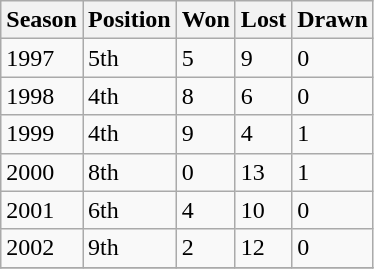<table class="wikitable collapsible">
<tr>
<th>Season</th>
<th>Position</th>
<th>Won</th>
<th>Lost</th>
<th>Drawn</th>
</tr>
<tr>
<td>1997</td>
<td>5th</td>
<td>5</td>
<td>9</td>
<td>0</td>
</tr>
<tr>
<td>1998</td>
<td>4th</td>
<td>8</td>
<td>6</td>
<td>0</td>
</tr>
<tr>
<td>1999</td>
<td>4th</td>
<td>9</td>
<td>4</td>
<td>1</td>
</tr>
<tr>
<td>2000</td>
<td>8th</td>
<td>0</td>
<td>13</td>
<td>1</td>
</tr>
<tr>
<td>2001</td>
<td>6th</td>
<td>4</td>
<td>10</td>
<td>0</td>
</tr>
<tr>
<td>2002</td>
<td>9th</td>
<td>2</td>
<td>12</td>
<td>0</td>
</tr>
<tr>
</tr>
</table>
